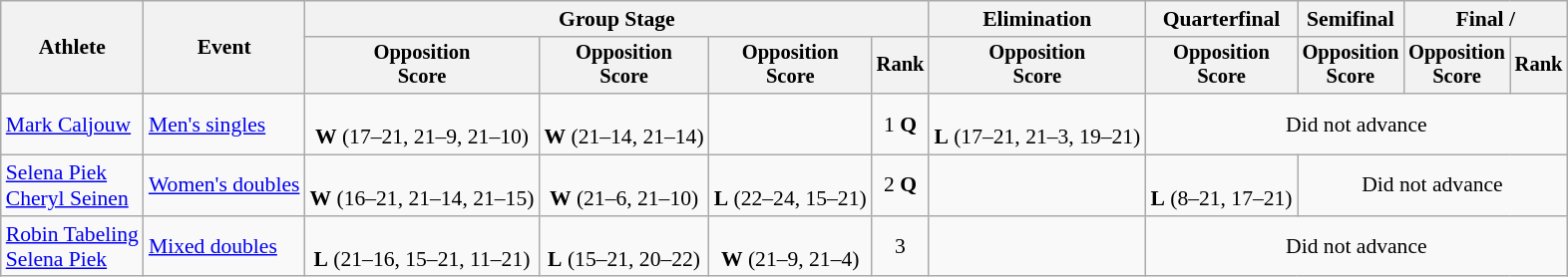<table class="wikitable" style="font-size:90%">
<tr>
<th rowspan=2>Athlete</th>
<th rowspan=2>Event</th>
<th colspan=4>Group Stage</th>
<th>Elimination</th>
<th>Quarterfinal</th>
<th>Semifinal</th>
<th colspan=2>Final / </th>
</tr>
<tr style="font-size:95%">
<th>Opposition<br>Score</th>
<th>Opposition<br>Score</th>
<th>Opposition<br>Score</th>
<th>Rank</th>
<th>Opposition<br>Score</th>
<th>Opposition<br>Score</th>
<th>Opposition<br>Score</th>
<th>Opposition<br>Score</th>
<th>Rank</th>
</tr>
<tr align=center>
<td align=left><a href='#'>Mark Caljouw</a></td>
<td align=left><a href='#'>Men's singles</a></td>
<td><br><strong>W</strong> (17–21, 21–9, 21–10)</td>
<td><br><strong>W</strong> (21–14, 21–14)</td>
<td></td>
<td>1 <strong>Q</strong></td>
<td><br><strong>L</strong> (17–21, 21–3, 19–21)</td>
<td colspan=4>Did not advance</td>
</tr>
<tr align=center>
<td align=left><a href='#'>Selena Piek</a><br><a href='#'>Cheryl Seinen</a></td>
<td align="left"><a href='#'>Women's doubles</a></td>
<td><br><strong>W</strong> (16–21, 21–14, 21–15)</td>
<td><br><strong>W</strong> (21–6, 21–10)</td>
<td><br><strong>L</strong> (22–24, 15–21)</td>
<td>2 <strong>Q</strong></td>
<td></td>
<td><br><strong>L</strong> (8–21, 17–21)</td>
<td colspan=3>Did not advance</td>
</tr>
<tr align=center>
<td align=left><a href='#'>Robin Tabeling</a><br><a href='#'>Selena Piek</a></td>
<td align="left"><a href='#'>Mixed doubles</a></td>
<td><br><strong>L</strong> (21–16, 15–21, 11–21)</td>
<td><br><strong>L</strong> (15–21, 20–22)</td>
<td><br><strong>W</strong> (21–9, 21–4)</td>
<td>3</td>
<td></td>
<td colspan=4>Did not advance</td>
</tr>
</table>
